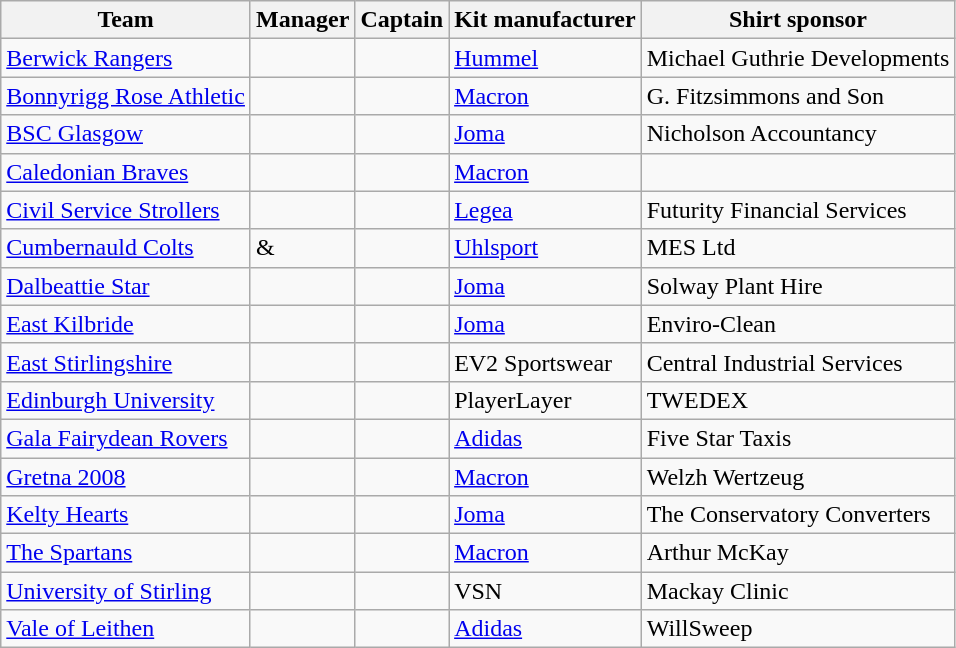<table class="wikitable sortable">
<tr>
<th>Team</th>
<th>Manager</th>
<th>Captain</th>
<th>Kit manufacturer</th>
<th>Shirt sponsor</th>
</tr>
<tr>
<td><a href='#'>Berwick Rangers</a></td>
<td> </td>
<td> </td>
<td><a href='#'>Hummel</a></td>
<td>Michael Guthrie Developments</td>
</tr>
<tr>
<td><a href='#'>Bonnyrigg Rose Athletic</a></td>
<td> </td>
<td> </td>
<td><a href='#'>Macron</a></td>
<td>G. Fitzsimmons and Son</td>
</tr>
<tr>
<td><a href='#'>BSC Glasgow</a></td>
<td> </td>
<td> </td>
<td><a href='#'>Joma</a></td>
<td>Nicholson Accountancy</td>
</tr>
<tr>
<td><a href='#'>Caledonian Braves</a></td>
<td> </td>
<td> </td>
<td><a href='#'>Macron</a></td>
<td></td>
</tr>
<tr>
<td><a href='#'>Civil Service Strollers</a></td>
<td> </td>
<td> </td>
<td><a href='#'>Legea</a></td>
<td>Futurity Financial Services</td>
</tr>
<tr>
<td><a href='#'>Cumbernauld Colts</a></td>
<td>  & </td>
<td> </td>
<td><a href='#'>Uhlsport</a></td>
<td>MES Ltd</td>
</tr>
<tr>
<td><a href='#'>Dalbeattie Star</a></td>
<td> </td>
<td> </td>
<td><a href='#'>Joma</a></td>
<td>Solway Plant Hire</td>
</tr>
<tr>
<td><a href='#'>East Kilbride</a></td>
<td></td>
<td> </td>
<td><a href='#'>Joma</a></td>
<td>Enviro-Clean</td>
</tr>
<tr>
<td><a href='#'>East Stirlingshire</a></td>
<td> </td>
<td> </td>
<td>EV2 Sportswear</td>
<td>Central Industrial Services</td>
</tr>
<tr>
<td><a href='#'>Edinburgh University</a></td>
<td> </td>
<td> </td>
<td>PlayerLayer</td>
<td>TWEDEX</td>
</tr>
<tr>
<td><a href='#'>Gala Fairydean Rovers</a></td>
<td> </td>
<td> </td>
<td><a href='#'>Adidas</a></td>
<td>Five Star Taxis</td>
</tr>
<tr>
<td><a href='#'>Gretna 2008</a></td>
<td> </td>
<td> </td>
<td><a href='#'>Macron</a></td>
<td>Welzh Wertzeug</td>
</tr>
<tr>
<td><a href='#'>Kelty Hearts</a></td>
<td> </td>
<td> </td>
<td><a href='#'>Joma</a></td>
<td>The Conservatory Converters</td>
</tr>
<tr>
<td><a href='#'>The Spartans</a></td>
<td> </td>
<td> </td>
<td><a href='#'>Macron</a></td>
<td>Arthur McKay</td>
</tr>
<tr>
<td><a href='#'>University of Stirling</a></td>
<td> </td>
<td> </td>
<td>VSN</td>
<td>Mackay Clinic</td>
</tr>
<tr>
<td><a href='#'>Vale of Leithen</a></td>
<td> </td>
<td> </td>
<td><a href='#'>Adidas</a></td>
<td>WillSweep</td>
</tr>
</table>
